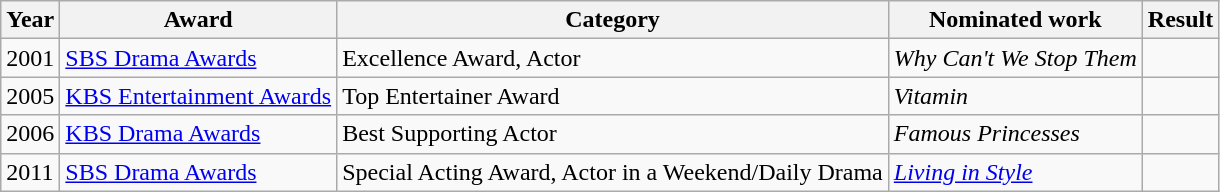<table class="wikitable">
<tr>
<th width=10>Year</th>
<th>Award</th>
<th>Category</th>
<th>Nominated work</th>
<th>Result</th>
</tr>
<tr>
<td>2001</td>
<td><a href='#'>SBS Drama Awards</a></td>
<td>Excellence Award, Actor</td>
<td><em>Why Can't We Stop Them</em></td>
<td></td>
</tr>
<tr>
<td>2005</td>
<td><a href='#'>KBS Entertainment Awards</a></td>
<td>Top Entertainer Award</td>
<td><em>Vitamin</em></td>
<td></td>
</tr>
<tr>
<td>2006</td>
<td><a href='#'>KBS Drama Awards</a></td>
<td>Best Supporting Actor</td>
<td><em>Famous Princesses</em></td>
<td></td>
</tr>
<tr>
<td>2011</td>
<td><a href='#'>SBS Drama Awards</a></td>
<td>Special Acting Award, Actor in a Weekend/Daily Drama</td>
<td><em><a href='#'>Living in Style</a></em></td>
<td></td>
</tr>
</table>
